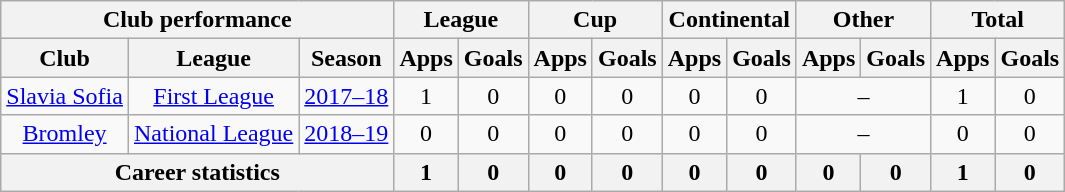<table class="wikitable" style="text-align: center">
<tr>
<th Colspan="3">Club performance</th>
<th Colspan="2">League</th>
<th Colspan="2">Cup</th>
<th Colspan="2">Continental</th>
<th Colspan="2">Other</th>
<th Colspan="3">Total</th>
</tr>
<tr>
<th>Club</th>
<th>League</th>
<th>Season</th>
<th>Apps</th>
<th>Goals</th>
<th>Apps</th>
<th>Goals</th>
<th>Apps</th>
<th>Goals</th>
<th>Apps</th>
<th>Goals</th>
<th>Apps</th>
<th>Goals</th>
</tr>
<tr>
<td><a href='#'>Slavia Sofia</a></td>
<td rowspan="1"><a href='#'>First League</a></td>
<td rowspan="1"><a href='#'>2017–18</a></td>
<td>1</td>
<td>0</td>
<td>0</td>
<td>0</td>
<td>0</td>
<td>0</td>
<td colspan="2">–</td>
<td>1</td>
<td>0</td>
</tr>
<tr>
<td><a href='#'>Bromley</a></td>
<td rowspan="1"><a href='#'>National League</a></td>
<td rowspan="1"><a href='#'>2018–19</a></td>
<td>0</td>
<td>0</td>
<td>0</td>
<td>0</td>
<td>0</td>
<td>0</td>
<td colspan="2">–</td>
<td>0</td>
<td>0</td>
</tr>
<tr>
<th colspan="3">Career statistics</th>
<th>1</th>
<th>0</th>
<th>0</th>
<th>0</th>
<th>0</th>
<th>0</th>
<th>0</th>
<th>0</th>
<th>1</th>
<th>0</th>
</tr>
</table>
